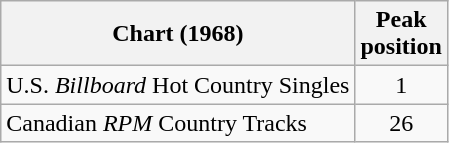<table class="wikitable sortable">
<tr>
<th align="left">Chart (1968)</th>
<th align="center">Peak<br>position</th>
</tr>
<tr>
<td align="left">U.S. <em>Billboard</em> Hot Country Singles</td>
<td align="center">1</td>
</tr>
<tr>
<td align="left">Canadian <em>RPM</em> Country Tracks</td>
<td align="center">26</td>
</tr>
</table>
